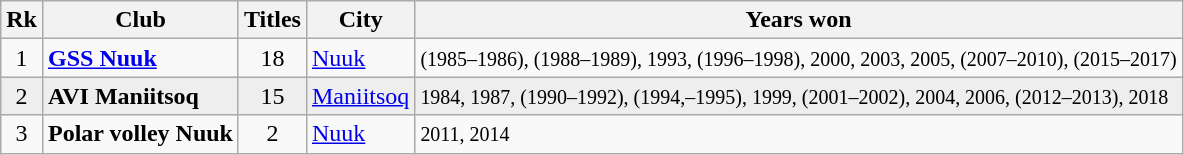<table class="wikitable">
<tr>
<th scope="col">Rk</th>
<th scope="col">Club</th>
<th scope="col">Titles</th>
<th scope="col">City</th>
<th scope="col">Years won</th>
</tr>
<tr>
<td align="center">1</td>
<td><strong><a href='#'>GSS Nuuk</a></strong></td>
<td align="center">18</td>
<td><a href='#'>Nuuk</a></td>
<td><small> (1985–1986), (1988–1989), 1993, (1996–1998), 2000, 2003, 2005, (2007–2010), (2015–2017) </small></td>
</tr>
<tr style="background:#eee">
<td align="center">2</td>
<td><strong>AVI Maniitsoq</strong></td>
<td align="center">15</td>
<td><a href='#'>Maniitsoq</a></td>
<td><small> 1984, 1987, (1990–1992), (1994,–1995), 1999, (2001–2002), 2004, 2006, (2012–2013), 2018 </small></td>
</tr>
<tr>
<td align="center">3</td>
<td><strong>Polar volley Nuuk</strong></td>
<td align="center">2</td>
<td><a href='#'>Nuuk</a></td>
<td><small> 2011, 2014 </small></td>
</tr>
</table>
